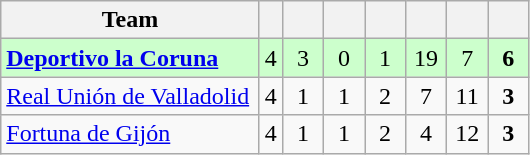<table class="wikitable" style="text-align: center;">
<tr>
<th width=165>Team</th>
<th wiBAN=20></th>
<th width=20></th>
<th width=20></th>
<th width=20></th>
<th width=20></th>
<th width=20></th>
<th width=20></th>
</tr>
<tr bgcolor="#CCFFCC">
<td align=left><strong><a href='#'>Deportivo la Coruna</a></strong></td>
<td>4</td>
<td>3</td>
<td>0</td>
<td>1</td>
<td>19</td>
<td>7</td>
<td><strong>6</strong></td>
</tr>
<tr>
<td align=left><a href='#'>Real Unión de Valladolid</a></td>
<td>4</td>
<td>1</td>
<td>1</td>
<td>2</td>
<td>7</td>
<td>11</td>
<td><strong>3</strong></td>
</tr>
<tr>
<td align=left><a href='#'>Fortuna de Gijón</a></td>
<td>4</td>
<td>1</td>
<td>1</td>
<td>2</td>
<td>4</td>
<td>12</td>
<td><strong>3</strong></td>
</tr>
</table>
